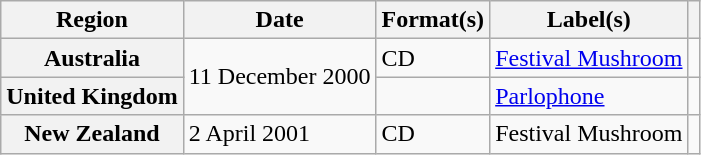<table class="wikitable plainrowheaders">
<tr>
<th scope="col">Region</th>
<th scope="col">Date</th>
<th scope="col">Format(s)</th>
<th scope="col">Label(s)</th>
<th scope="col"></th>
</tr>
<tr>
<th scope="row">Australia</th>
<td rowspan="2">11 December 2000</td>
<td>CD</td>
<td><a href='#'>Festival Mushroom</a></td>
<td></td>
</tr>
<tr>
<th scope="row">United Kingdom</th>
<td></td>
<td><a href='#'>Parlophone</a></td>
<td></td>
</tr>
<tr>
<th scope="row">New Zealand</th>
<td>2 April 2001</td>
<td>CD</td>
<td>Festival Mushroom</td>
<td></td>
</tr>
</table>
